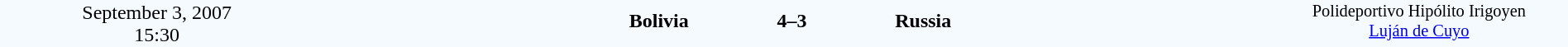<table style="width: 100%; background:#F5FAFF;" cellspacing="0">
<tr>
<td align=center rowspan=3 width=20%>September 3, 2007<br>15:30</td>
</tr>
<tr>
<td width=24% align=right><strong>Bolivia</strong></td>
<td align=center width=13%><strong>4–3</strong></td>
<td width=24%><strong>Russia</strong></td>
<td style=font-size:85% rowspan=3 valign=top align=center>Polideportivo Hipólito Irigoyen<br><a href='#'>Luján de Cuyo</a></td>
</tr>
<tr style=font-size:85%>
<td align=right valign=top></td>
<td></td>
<td></td>
</tr>
</table>
